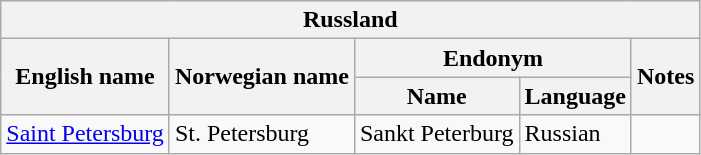<table class="wikitable sortable">
<tr>
<th colspan="5"> Russland</th>
</tr>
<tr>
<th rowspan="2">English name</th>
<th rowspan="2">Norwegian name</th>
<th colspan="2">Endonym</th>
<th rowspan="2">Notes</th>
</tr>
<tr>
<th>Name</th>
<th>Language</th>
</tr>
<tr>
<td><a href='#'>Saint Petersburg</a></td>
<td>St. Petersburg</td>
<td>Sankt Peterburg</td>
<td>Russian</td>
<td></td>
</tr>
</table>
